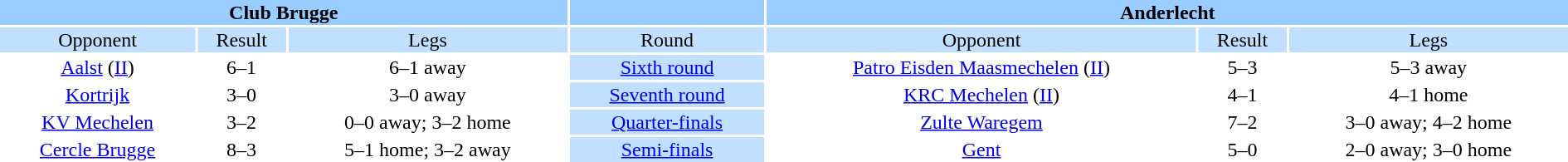<table width="100%" style="text-align:center">
<tr style="vertical-align:top; background:#9cf;">
<th colspan=3 style="width:1*">Club Brugge</th>
<th></th>
<th colspan=3 style="width:1*">Anderlecht</th>
</tr>
<tr style="vertical-align:top; background:#c1e0ff;">
<td>Opponent</td>
<td>Result</td>
<td>Legs</td>
<td style="background:#c1e0ff;">Round</td>
<td>Opponent</td>
<td>Result</td>
<td>Legs</td>
</tr>
<tr>
<td><a href='#'>Aalst</a> (<a href='#'>II</a>)</td>
<td>6–1</td>
<td>6–1 away</td>
<td style="background:#c1e0ff;"><a href='#'>Sixth round</a></td>
<td><a href='#'>Patro Eisden Maasmechelen</a> (<a href='#'>II</a>)</td>
<td>5–3 </td>
<td>5–3 away </td>
</tr>
<tr>
<td><a href='#'>Kortrijk</a></td>
<td>3–0</td>
<td>3–0 away</td>
<td style="background:#c1e0ff;"><a href='#'>Seventh round</a></td>
<td><a href='#'>KRC Mechelen</a> (<a href='#'>II</a>)</td>
<td>4–1</td>
<td>4–1 home</td>
</tr>
<tr>
<td><a href='#'>KV Mechelen</a></td>
<td>3–2</td>
<td>0–0 away; 3–2 home</td>
<td style="background:#c1e0ff;"><a href='#'>Quarter-finals</a></td>
<td><a href='#'>Zulte Waregem</a></td>
<td>7–2</td>
<td>3–0 away; 4–2 home</td>
</tr>
<tr>
<td><a href='#'>Cercle Brugge</a></td>
<td>8–3</td>
<td>5–1 home; 3–2 away</td>
<td style="background:#c1e0ff;"><a href='#'>Semi-finals</a></td>
<td><a href='#'>Gent</a></td>
<td>5–0</td>
<td>2–0 away; 3–0 home</td>
</tr>
</table>
